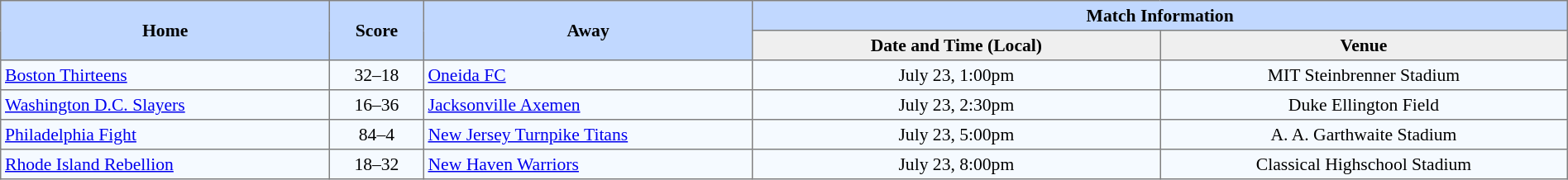<table border="1" cellpadding="3" cellspacing="0" style="border-collapse:collapse; font-size:90%; width:100%">
<tr style="background:#c1d8ff;">
<th rowspan="2" style="width:21%;">Home</th>
<th rowspan="2" style="width:6%;">Score</th>
<th rowspan="2" style="width:21%;">Away</th>
<th colspan=6>Match Information</th>
</tr>
<tr style="background:#efefef;">
<th width=26%>Date and Time (Local)</th>
<th width=26%>Venue</th>
</tr>
<tr style="text-align:center; background:#f5faff;">
<td align=left> <a href='#'>Boston Thirteens</a></td>
<td>32–18</td>
<td align=left> <a href='#'>Oneida FC</a></td>
<td>July 23, 1:00pm</td>
<td>MIT Steinbrenner Stadium</td>
</tr>
<tr style="text-align:center; background:#f5faff;">
<td align=left> <a href='#'>Washington D.C. Slayers</a></td>
<td>16–36</td>
<td align=left> <a href='#'>Jacksonville Axemen</a></td>
<td>July 23, 2:30pm</td>
<td>Duke Ellington Field</td>
</tr>
<tr style="text-align:center; background:#f5faff;">
<td align=left> <a href='#'>Philadelphia Fight</a></td>
<td>84–4</td>
<td align=left> <a href='#'>New Jersey Turnpike Titans</a></td>
<td>July 23, 5:00pm</td>
<td>A. A. Garthwaite Stadium</td>
</tr>
<tr style="text-align:center; background:#f5faff;">
<td align=left> <a href='#'>Rhode Island Rebellion</a></td>
<td>18–32</td>
<td align=left> <a href='#'>New Haven Warriors</a></td>
<td>July 23, 8:00pm</td>
<td>Classical Highschool Stadium</td>
</tr>
</table>
